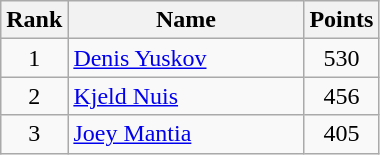<table class="wikitable" border="1">
<tr>
<th width=30>Rank</th>
<th width=150>Name</th>
<th width=25>Points</th>
</tr>
<tr align="center">
<td>1</td>
<td align="left"> <a href='#'>Denis Yuskov</a></td>
<td>530</td>
</tr>
<tr align="center">
<td>2</td>
<td align="left"> <a href='#'>Kjeld Nuis</a></td>
<td>456</td>
</tr>
<tr align="center">
<td>3</td>
<td align="left"> <a href='#'>Joey Mantia</a></td>
<td>405</td>
</tr>
</table>
